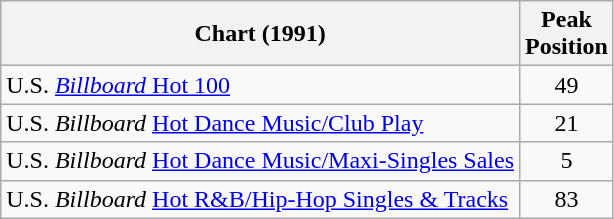<table class="wikitable">
<tr>
<th>Chart (1991)</th>
<th>Peak<br>Position</th>
</tr>
<tr>
<td>U.S. <a href='#'><em>Billboard</em> Hot 100</a></td>
<td align="center">49</td>
</tr>
<tr>
<td>U.S. <em>Billboard</em> <a href='#'>Hot Dance Music/Club Play</a></td>
<td align="center">21</td>
</tr>
<tr>
<td>U.S. <em>Billboard</em> <a href='#'>Hot Dance Music/Maxi-Singles Sales</a></td>
<td align="center">5</td>
</tr>
<tr>
<td>U.S. <em>Billboard</em> <a href='#'>Hot R&B/Hip-Hop Singles & Tracks</a></td>
<td align="center">83</td>
</tr>
</table>
